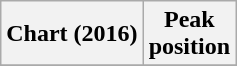<table class="wikitable sortable plainrowheaders" style="text-align:center">
<tr>
<th scope="col">Chart (2016)</th>
<th scope="col">Peak<br> position</th>
</tr>
<tr>
</tr>
</table>
